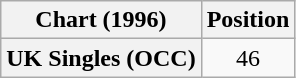<table class="wikitable plainrowheaders" style="text-align:center">
<tr>
<th scope="col">Chart (1996)</th>
<th scope="col">Position</th>
</tr>
<tr>
<th scope="row">UK Singles (OCC)</th>
<td>46</td>
</tr>
</table>
